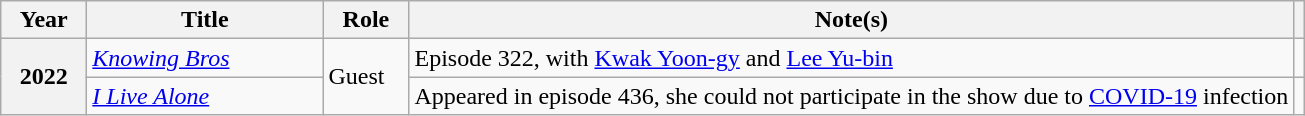<table class="wikitable  plainrowheaders">
<tr>
<th scope="col" width="50">Year</th>
<th scope="col" width="150">Title</th>
<th scope="col" width="50">Role</th>
<th scope="col">Note(s)</th>
<th scope="col" class="unsortable"></th>
</tr>
<tr>
<th scope="row" rowspan=2>2022</th>
<td><em><a href='#'>Knowing Bros</a></em></td>
<td rowspan="2">Guest</td>
<td>Episode 322, with <a href='#'>Kwak Yoon-gy</a> and <a href='#'>Lee Yu-bin</a></td>
<td></td>
</tr>
<tr>
<td><em><a href='#'>I Live Alone</a></em></td>
<td>Appeared in episode 436, she could not participate in the show due to <a href='#'>COVID-19</a> infection</td>
<td></td>
</tr>
</table>
